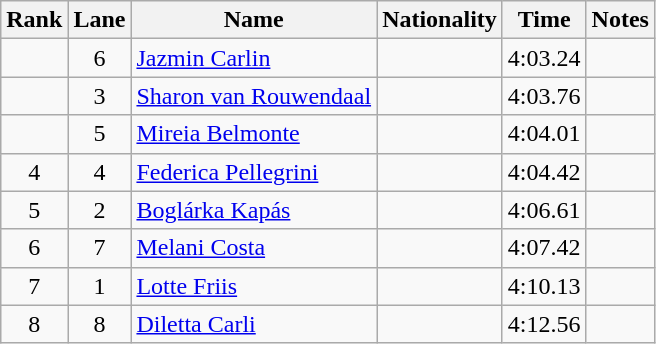<table class="wikitable sortable" style="text-align:center">
<tr>
<th>Rank</th>
<th>Lane</th>
<th>Name</th>
<th>Nationality</th>
<th>Time</th>
<th>Notes</th>
</tr>
<tr>
<td></td>
<td>6</td>
<td align=left><a href='#'>Jazmin Carlin</a></td>
<td align=left></td>
<td>4:03.24</td>
<td></td>
</tr>
<tr>
<td></td>
<td>3</td>
<td align=left><a href='#'>Sharon van Rouwendaal</a></td>
<td align=left></td>
<td>4:03.76</td>
<td></td>
</tr>
<tr>
<td></td>
<td>5</td>
<td align=left><a href='#'>Mireia Belmonte</a></td>
<td align=left></td>
<td>4:04.01</td>
<td></td>
</tr>
<tr>
<td>4</td>
<td>4</td>
<td align=left><a href='#'>Federica Pellegrini</a></td>
<td align=left></td>
<td>4:04.42</td>
<td></td>
</tr>
<tr>
<td>5</td>
<td>2</td>
<td align=left><a href='#'>Boglárka Kapás</a></td>
<td align=left></td>
<td>4:06.61</td>
<td></td>
</tr>
<tr>
<td>6</td>
<td>7</td>
<td align=left><a href='#'>Melani Costa</a></td>
<td align=left></td>
<td>4:07.42</td>
<td></td>
</tr>
<tr>
<td>7</td>
<td>1</td>
<td align=left><a href='#'>Lotte Friis</a></td>
<td align=left></td>
<td>4:10.13</td>
<td></td>
</tr>
<tr>
<td>8</td>
<td>8</td>
<td align=left><a href='#'>Diletta Carli</a></td>
<td align=left></td>
<td>4:12.56</td>
<td></td>
</tr>
</table>
